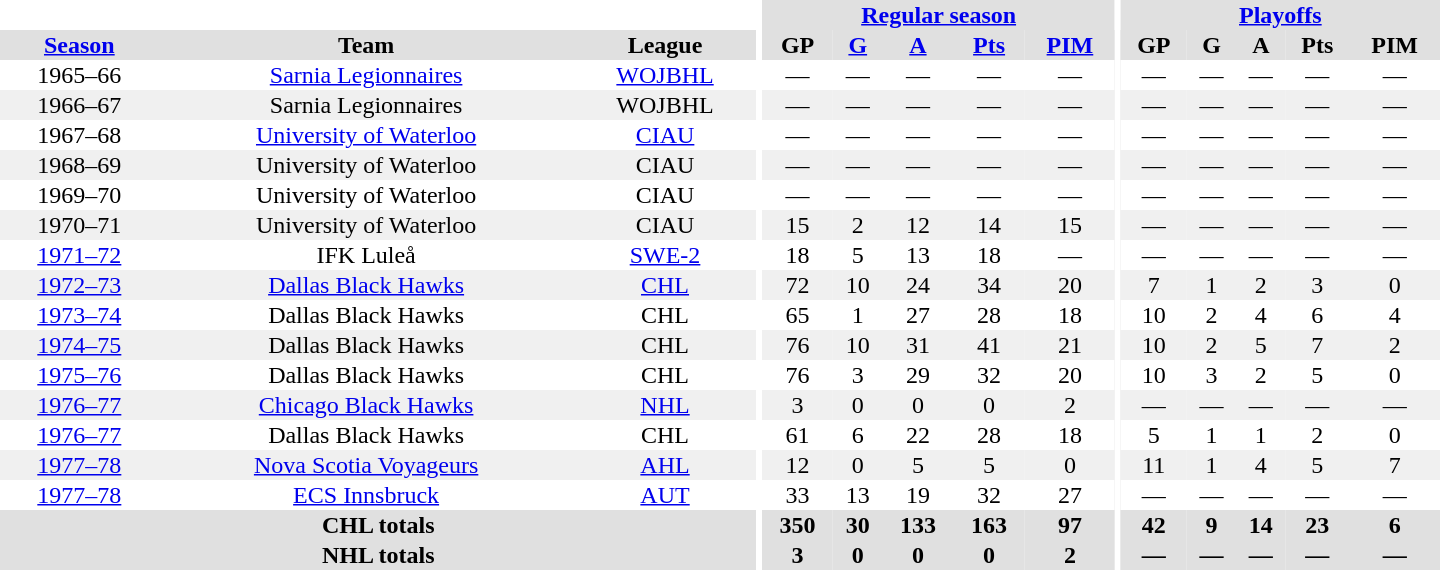<table border="0" cellpadding="1" cellspacing="0" style="text-align:center; width:60em">
<tr bgcolor="#e0e0e0">
<th colspan="3" bgcolor="#ffffff"></th>
<th rowspan="100" bgcolor="#ffffff"></th>
<th colspan="5"><a href='#'>Regular season</a></th>
<th rowspan="100" bgcolor="#ffffff"></th>
<th colspan="5"><a href='#'>Playoffs</a></th>
</tr>
<tr bgcolor="#e0e0e0">
<th><a href='#'>Season</a></th>
<th>Team</th>
<th>League</th>
<th>GP</th>
<th><a href='#'>G</a></th>
<th><a href='#'>A</a></th>
<th><a href='#'>Pts</a></th>
<th><a href='#'>PIM</a></th>
<th>GP</th>
<th>G</th>
<th>A</th>
<th>Pts</th>
<th>PIM</th>
</tr>
<tr>
<td>1965–66</td>
<td><a href='#'>Sarnia Legionnaires</a></td>
<td><a href='#'>WOJBHL</a></td>
<td>—</td>
<td>—</td>
<td>—</td>
<td>—</td>
<td>—</td>
<td>—</td>
<td>—</td>
<td>—</td>
<td>—</td>
<td>—</td>
</tr>
<tr bgcolor="#f0f0f0">
<td>1966–67</td>
<td>Sarnia Legionnaires</td>
<td>WOJBHL</td>
<td>—</td>
<td>—</td>
<td>—</td>
<td>—</td>
<td>—</td>
<td>—</td>
<td>—</td>
<td>—</td>
<td>—</td>
<td>—</td>
</tr>
<tr>
<td>1967–68</td>
<td><a href='#'>University of Waterloo</a></td>
<td><a href='#'>CIAU</a></td>
<td>—</td>
<td>—</td>
<td>—</td>
<td>—</td>
<td>—</td>
<td>—</td>
<td>—</td>
<td>—</td>
<td>—</td>
<td>—</td>
</tr>
<tr bgcolor="#f0f0f0">
<td>1968–69</td>
<td>University of Waterloo</td>
<td>CIAU</td>
<td>—</td>
<td>—</td>
<td>—</td>
<td>—</td>
<td>—</td>
<td>—</td>
<td>—</td>
<td>—</td>
<td>—</td>
<td>—</td>
</tr>
<tr>
<td>1969–70</td>
<td>University of Waterloo</td>
<td>CIAU</td>
<td>—</td>
<td>—</td>
<td>—</td>
<td>—</td>
<td>—</td>
<td>—</td>
<td>—</td>
<td>—</td>
<td>—</td>
<td>—</td>
</tr>
<tr bgcolor="#f0f0f0">
<td>1970–71</td>
<td>University of Waterloo</td>
<td>CIAU</td>
<td>15</td>
<td>2</td>
<td>12</td>
<td>14</td>
<td>15</td>
<td>—</td>
<td>—</td>
<td>—</td>
<td>—</td>
<td>—</td>
</tr>
<tr>
<td><a href='#'>1971–72</a></td>
<td>IFK Luleå</td>
<td><a href='#'>SWE-2</a></td>
<td>18</td>
<td>5</td>
<td>13</td>
<td>18</td>
<td>—</td>
<td>—</td>
<td>—</td>
<td>—</td>
<td>—</td>
<td>—</td>
</tr>
<tr bgcolor="#f0f0f0">
<td><a href='#'>1972–73</a></td>
<td><a href='#'>Dallas Black Hawks</a></td>
<td><a href='#'>CHL</a></td>
<td>72</td>
<td>10</td>
<td>24</td>
<td>34</td>
<td>20</td>
<td>7</td>
<td>1</td>
<td>2</td>
<td>3</td>
<td>0</td>
</tr>
<tr>
<td><a href='#'>1973–74</a></td>
<td>Dallas Black Hawks</td>
<td>CHL</td>
<td>65</td>
<td>1</td>
<td>27</td>
<td>28</td>
<td>18</td>
<td>10</td>
<td>2</td>
<td>4</td>
<td>6</td>
<td>4</td>
</tr>
<tr bgcolor="#f0f0f0">
<td><a href='#'>1974–75</a></td>
<td>Dallas Black Hawks</td>
<td>CHL</td>
<td>76</td>
<td>10</td>
<td>31</td>
<td>41</td>
<td>21</td>
<td>10</td>
<td>2</td>
<td>5</td>
<td>7</td>
<td>2</td>
</tr>
<tr>
<td><a href='#'>1975–76</a></td>
<td>Dallas Black Hawks</td>
<td>CHL</td>
<td>76</td>
<td>3</td>
<td>29</td>
<td>32</td>
<td>20</td>
<td>10</td>
<td>3</td>
<td>2</td>
<td>5</td>
<td>0</td>
</tr>
<tr bgcolor="#f0f0f0">
<td><a href='#'>1976–77</a></td>
<td><a href='#'>Chicago Black Hawks</a></td>
<td><a href='#'>NHL</a></td>
<td>3</td>
<td>0</td>
<td>0</td>
<td>0</td>
<td>2</td>
<td>—</td>
<td>—</td>
<td>—</td>
<td>—</td>
<td>—</td>
</tr>
<tr>
<td><a href='#'>1976–77</a></td>
<td>Dallas Black Hawks</td>
<td>CHL</td>
<td>61</td>
<td>6</td>
<td>22</td>
<td>28</td>
<td>18</td>
<td>5</td>
<td>1</td>
<td>1</td>
<td>2</td>
<td>0</td>
</tr>
<tr bgcolor="#f0f0f0">
<td><a href='#'>1977–78</a></td>
<td><a href='#'>Nova Scotia Voyageurs</a></td>
<td><a href='#'>AHL</a></td>
<td>12</td>
<td>0</td>
<td>5</td>
<td>5</td>
<td>0</td>
<td>11</td>
<td>1</td>
<td>4</td>
<td>5</td>
<td>7</td>
</tr>
<tr>
<td><a href='#'>1977–78</a></td>
<td><a href='#'>ECS Innsbruck</a></td>
<td><a href='#'>AUT</a></td>
<td>33</td>
<td>13</td>
<td>19</td>
<td>32</td>
<td>27</td>
<td>—</td>
<td>—</td>
<td>—</td>
<td>—</td>
<td>—</td>
</tr>
<tr bgcolor="#e0e0e0">
<th colspan="3">CHL totals</th>
<th>350</th>
<th>30</th>
<th>133</th>
<th>163</th>
<th>97</th>
<th>42</th>
<th>9</th>
<th>14</th>
<th>23</th>
<th>6</th>
</tr>
<tr bgcolor="#e0e0e0">
<th colspan="3">NHL totals</th>
<th>3</th>
<th>0</th>
<th>0</th>
<th>0</th>
<th>2</th>
<th>—</th>
<th>—</th>
<th>—</th>
<th>—</th>
<th>—</th>
</tr>
</table>
